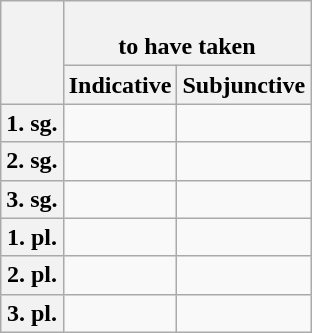<table class="wikitable">
<tr>
<th rowspan="2"></th>
<th colspan="2"><em></em><br>to have taken</th>
</tr>
<tr>
<th>Indicative</th>
<th>Subjunctive</th>
</tr>
<tr>
<th>1. sg.</th>
<td><em></em></td>
<td><em></em></td>
</tr>
<tr>
<th>2. sg.</th>
<td><em></em></td>
<td><em></em></td>
</tr>
<tr>
<th>3. sg.</th>
<td><em></em></td>
<td><em></em></td>
</tr>
<tr>
<th>1. pl.</th>
<td><em></em></td>
<td><em></em></td>
</tr>
<tr>
<th>2. pl.</th>
<td><em></em></td>
<td><em></em></td>
</tr>
<tr>
<th>3. pl.</th>
<td><em></em></td>
<td><em></em></td>
</tr>
</table>
